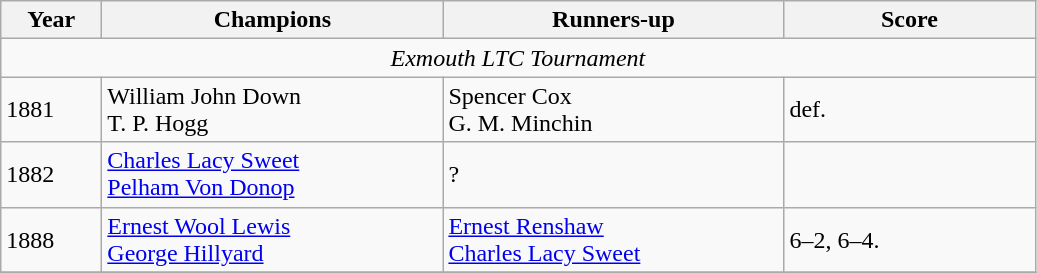<table class="wikitable">
<tr>
<th style="width:60px;">Year</th>
<th style="width:220px;">Champions</th>
<th style="width:220px;">Runners-up</th>
<th style="width:160px;">Score</th>
</tr>
<tr>
<td colspan=10 align=center><em>Exmouth LTC Tournament</em></td>
</tr>
<tr>
<td>1881</td>
<td> William John Down<br> T. P. Hogg</td>
<td> Spencer Cox<br> G. M. Minchin</td>
<td>def.</td>
</tr>
<tr>
<td>1882</td>
<td> <a href='#'>Charles Lacy Sweet</a><br> <a href='#'>Pelham Von Donop</a></td>
<td>?</td>
<td></td>
</tr>
<tr>
<td>1888</td>
<td> <a href='#'>Ernest Wool Lewis</a><br> <a href='#'>George Hillyard</a></td>
<td> <a href='#'>Ernest Renshaw</a><br> <a href='#'>Charles Lacy Sweet</a></td>
<td>6–2, 6–4.</td>
</tr>
<tr>
</tr>
</table>
